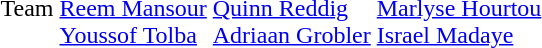<table>
<tr>
<td rowspan=2>Team</td>
<td><br><a href='#'>Reem Mansour</a><br><a href='#'>Youssof Tolba</a></td>
<td><br><a href='#'>Quinn Reddig</a><br><a href='#'>Adriaan Grobler</a></td>
<td><br><a href='#'>Marlyse Hourtou</a><br><a href='#'>Israel Madaye</a></td>
</tr>
</table>
